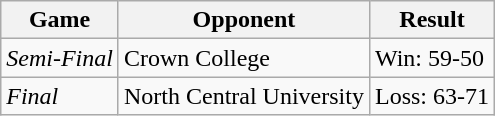<table class="wikitable">
<tr>
<th>Game</th>
<th>Opponent</th>
<th>Result</th>
</tr>
<tr>
<td><em>Semi-Final</em></td>
<td>Crown College</td>
<td>Win: 59-50</td>
</tr>
<tr>
<td><em>Final</em></td>
<td>North Central University</td>
<td>Loss: 63-71</td>
</tr>
</table>
